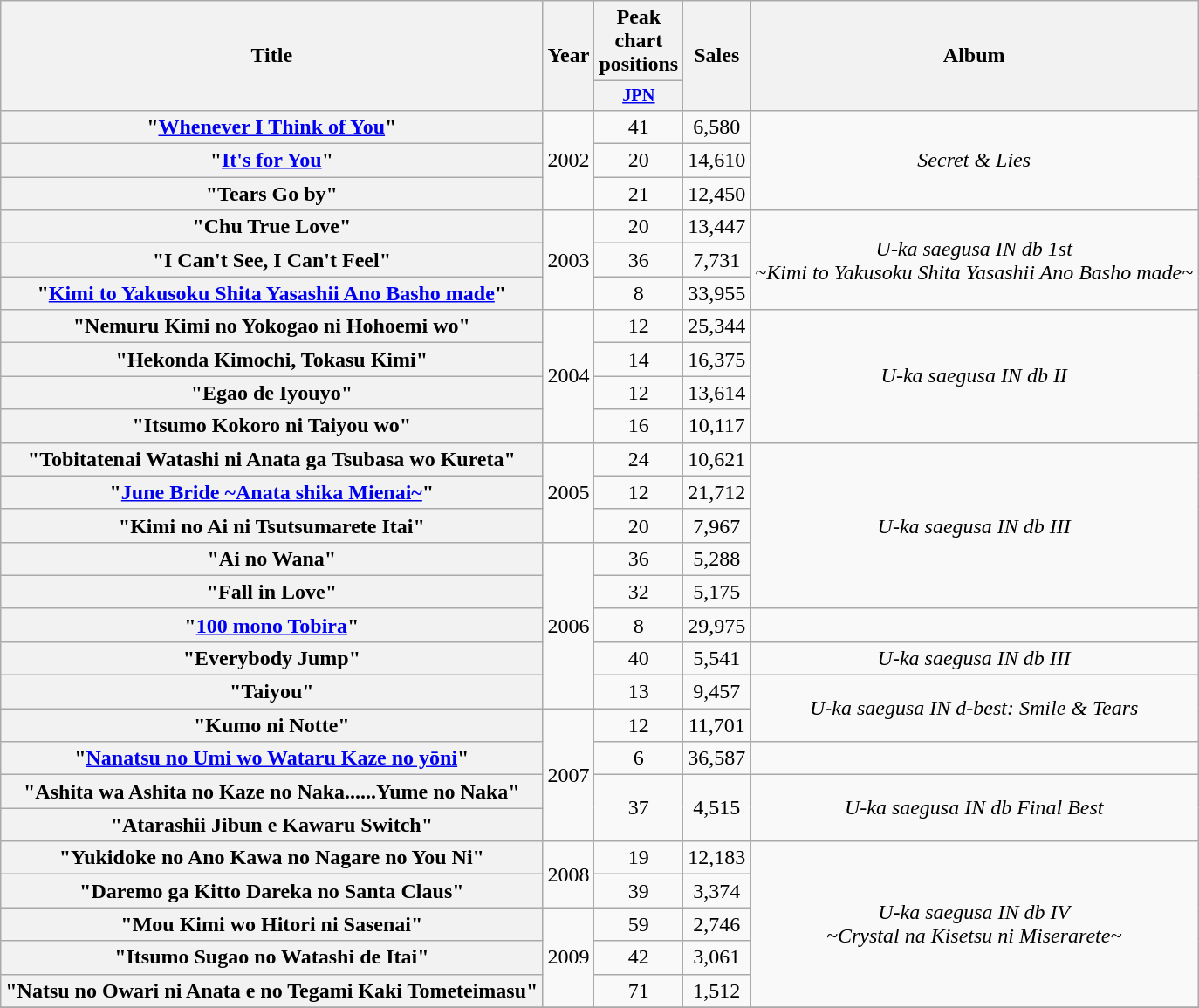<table class="wikitable plainrowheaders" style="text-align:center;">
<tr>
<th scope="col" rowspan="2">Title</th>
<th scope="col" rowspan="2">Year</th>
<th colspan="1">Peak chart positions</th>
<th scope="col" rowspan="2">Sales </th>
<th scope="col" rowspan="2">Album</th>
</tr>
<tr>
<th scope="col" style="width:2.5em;font-size:85%;"><a href='#'>JPN</a><br></th>
</tr>
<tr>
<th scope="row">"<a href='#'>Whenever I Think of You</a>"</th>
<td rowspan="3">2002</td>
<td>41</td>
<td>6,580</td>
<td rowspan="3"><em>Secret & Lies</em></td>
</tr>
<tr>
<th scope="row">"<a href='#'>It's for You</a>"</th>
<td>20</td>
<td>14,610</td>
</tr>
<tr>
<th scope="row">"Tears Go by"</th>
<td>21</td>
<td>12,450</td>
</tr>
<tr>
<th scope="row">"Chu True Love"</th>
<td rowspan="3">2003</td>
<td>20</td>
<td>13,447</td>
<td rowspan="3"><em>U-ka saegusa IN db 1st<br>~Kimi to Yakusoku Shita Yasashii Ano Basho made~</em></td>
</tr>
<tr>
<th scope="row">"I Can't See, I Can't Feel"</th>
<td>36</td>
<td>7,731</td>
</tr>
<tr>
<th scope="row">"<a href='#'>Kimi to Yakusoku Shita Yasashii Ano Basho made</a>"</th>
<td>8</td>
<td>33,955</td>
</tr>
<tr>
<th scope="row">"Nemuru Kimi no Yokogao ni Hohoemi wo"</th>
<td rowspan="4">2004</td>
<td>12</td>
<td>25,344</td>
<td rowspan="4"><em>U-ka saegusa IN db II</em></td>
</tr>
<tr>
<th scope="row">"Hekonda Kimochi, Tokasu Kimi"</th>
<td>14</td>
<td>16,375</td>
</tr>
<tr>
<th scope="row">"Egao de Iyouyo"</th>
<td>12</td>
<td>13,614</td>
</tr>
<tr>
<th scope="row">"Itsumo Kokoro ni Taiyou wo"</th>
<td>16</td>
<td>10,117</td>
</tr>
<tr>
<th scope="row">"Tobitatenai Watashi ni Anata ga Tsubasa wo Kureta"</th>
<td rowspan="3">2005</td>
<td>24</td>
<td>10,621</td>
<td rowspan="5"><em>U-ka saegusa IN db III</em></td>
</tr>
<tr>
<th scope="row">"<a href='#'>June Bride ~Anata shika Mienai~</a>"</th>
<td>12</td>
<td>21,712</td>
</tr>
<tr>
<th scope="row">"Kimi no Ai ni Tsutsumarete Itai"</th>
<td>20</td>
<td>7,967</td>
</tr>
<tr>
<th scope="row">"Ai no Wana"</th>
<td rowspan="5">2006</td>
<td>36</td>
<td>5,288</td>
</tr>
<tr>
<th scope="row">"Fall in Love"</th>
<td>32</td>
<td>5,175</td>
</tr>
<tr>
<th scope="row">"<a href='#'>100 mono Tobira</a>"<br></th>
<td>8</td>
<td>29,975</td>
<td></td>
</tr>
<tr>
<th scope="row">"Everybody Jump"</th>
<td>40</td>
<td>5,541</td>
<td rowspan="1"><em>U-ka saegusa IN db III</em></td>
</tr>
<tr>
<th scope="row">"Taiyou"</th>
<td>13</td>
<td>9,457</td>
<td rowspan="2"><em>U-ka saegusa IN d-best: Smile & Tears</em></td>
</tr>
<tr>
<th scope="row">"Kumo ni Notte"</th>
<td rowspan="4">2007</td>
<td>12</td>
<td>11,701</td>
</tr>
<tr>
<th scope="row">"<a href='#'>Nanatsu no Umi wo Wataru Kaze no yōni</a>"<br></th>
<td>6</td>
<td>36,587</td>
<td></td>
</tr>
<tr>
<th scope="row">"Ashita wa Ashita no Kaze no Naka......Yume no Naka"</th>
<td rowspan="2">37</td>
<td rowspan="2">4,515</td>
<td rowspan="2"><em>U-ka saegusa IN db Final Best</em></td>
</tr>
<tr>
<th scope="row">"Atarashii Jibun e Kawaru Switch"</th>
</tr>
<tr>
<th scope="row">"Yukidoke no Ano Kawa no Nagare no You Ni"</th>
<td rowspan="2">2008</td>
<td>19</td>
<td>12,183</td>
<td rowspan="5"><em>U-ka saegusa IN db IV<br>~Crystal na Kisetsu ni Miserarete~</em></td>
</tr>
<tr>
<th scope="row">"Daremo ga Kitto Dareka no Santa Claus"</th>
<td>39</td>
<td>3,374</td>
</tr>
<tr>
<th scope="row">"Mou Kimi wo Hitori ni Sasenai"</th>
<td rowspan="3">2009</td>
<td>59</td>
<td>2,746</td>
</tr>
<tr>
<th scope="row">"Itsumo Sugao no Watashi de Itai"</th>
<td>42</td>
<td>3,061</td>
</tr>
<tr>
<th scope="row">"Natsu no Owari ni Anata e no Tegami Kaki Tometeimasu"</th>
<td>71</td>
<td>1,512</td>
</tr>
<tr>
</tr>
</table>
